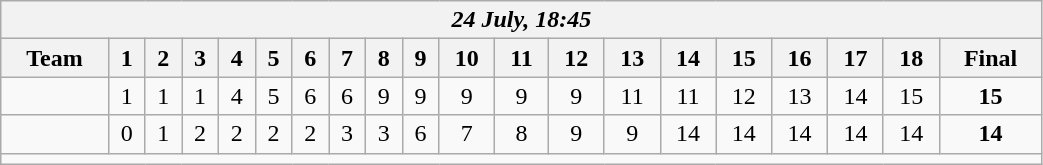<table class=wikitable style="text-align:center; width: 55%">
<tr>
<th colspan=20><em>24 July, 18:45</em></th>
</tr>
<tr>
<th>Team</th>
<th>1</th>
<th>2</th>
<th>3</th>
<th>4</th>
<th>5</th>
<th>6</th>
<th>7</th>
<th>8</th>
<th>9</th>
<th>10</th>
<th>11</th>
<th>12</th>
<th>13</th>
<th>14</th>
<th>15</th>
<th>16</th>
<th>17</th>
<th>18</th>
<th>Final</th>
</tr>
<tr>
<td align=left><strong></strong></td>
<td>1</td>
<td>1</td>
<td>1</td>
<td>4</td>
<td>5</td>
<td>6</td>
<td>6</td>
<td>9</td>
<td>9</td>
<td>9</td>
<td>9</td>
<td>9</td>
<td>11</td>
<td>11</td>
<td>12</td>
<td>13</td>
<td>14</td>
<td>15</td>
<td><strong>15</strong></td>
</tr>
<tr>
<td align=left></td>
<td>0</td>
<td>1</td>
<td>2</td>
<td>2</td>
<td>2</td>
<td>2</td>
<td>3</td>
<td>3</td>
<td>6</td>
<td>7</td>
<td>8</td>
<td>9</td>
<td>9</td>
<td>14</td>
<td>14</td>
<td>14</td>
<td>14</td>
<td>14</td>
<td><strong>14</strong></td>
</tr>
<tr>
<td colspan=20></td>
</tr>
</table>
